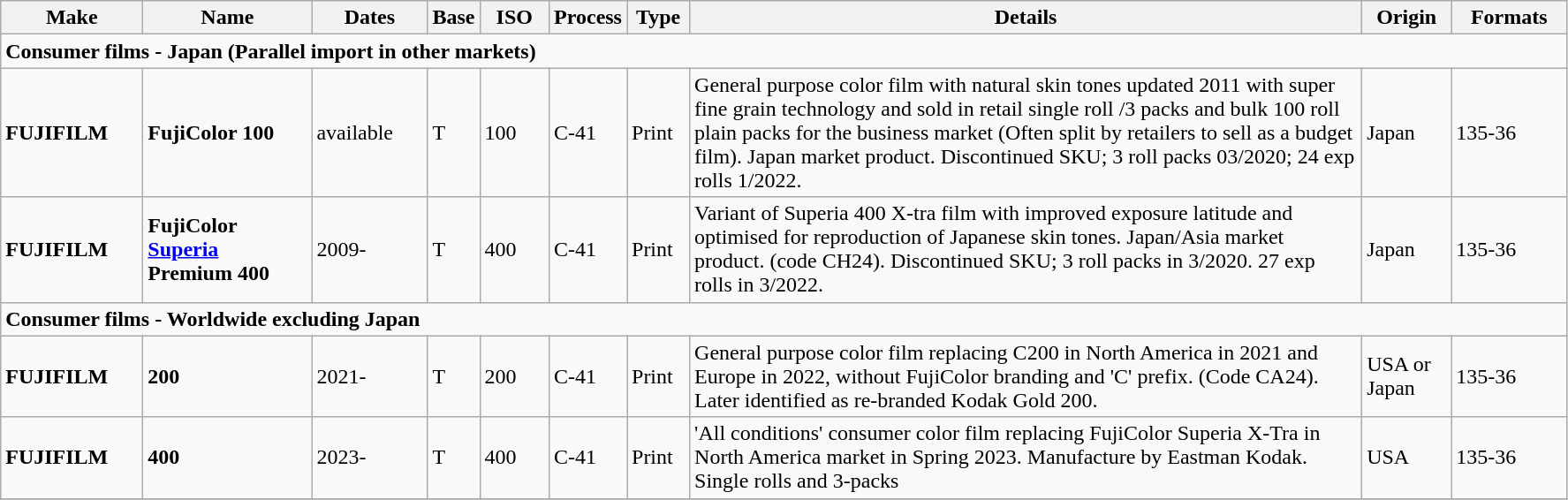<table class="wikitable">
<tr>
<th scope="col" style="width: 100px;">Make</th>
<th scope="col" style="width: 120px;">Name</th>
<th scope="col" style="width: 80px;">Dates</th>
<th scope="col" style="width: 30px;">Base</th>
<th scope="col" style="width: 45px;">ISO</th>
<th scope="col" style="width: 40px;">Process</th>
<th scope="col" style="width: 40px;">Type</th>
<th scope="col" style="width: 500px;">Details</th>
<th scope="col" style="width: 60px;">Origin</th>
<th scope="col" style="width: 80px;">Formats</th>
</tr>
<tr>
<td colspan="10"><strong>Consumer films - Japan (Parallel import in other markets)</strong></td>
</tr>
<tr>
<td><strong>FUJIFILM</strong></td>
<td><strong>FujiColor 100</strong></td>
<td>available</td>
<td>T</td>
<td>100</td>
<td>C-41</td>
<td>Print</td>
<td>General purpose color film with natural skin tones updated 2011 with super fine grain technology and sold in retail single roll /3 packs and bulk 100 roll plain packs for the business market (Often split by retailers to sell as a budget film). Japan market product. Discontinued SKU; 3 roll packs 03/2020; 24 exp rolls 1/2022.</td>
<td>Japan</td>
<td>135-36</td>
</tr>
<tr>
<td><strong>FUJIFILM</strong></td>
<td><strong>FujiColor <a href='#'>Superia</a> Premium 400</strong></td>
<td>2009-</td>
<td>T</td>
<td>400</td>
<td>C-41</td>
<td>Print</td>
<td>Variant of Superia 400 X-tra film with improved exposure latitude and optimised for reproduction of Japanese skin tones. Japan/Asia market product. (code CH24). Discontinued SKU; 3 roll packs in 3/2020. 27 exp rolls in 3/2022.</td>
<td>Japan</td>
<td>135-36</td>
</tr>
<tr>
<td colspan="10"><strong>Consumer films - Worldwide excluding Japan</strong></td>
</tr>
<tr>
<td><strong>FUJIFILM</strong></td>
<td><strong>200</strong></td>
<td>2021-</td>
<td>T</td>
<td>200</td>
<td>C-41</td>
<td>Print</td>
<td>General purpose color film replacing C200 in North America in 2021 and Europe in 2022, without FujiColor branding and 'C' prefix. (Code CA24). Later identified as re-branded Kodak Gold 200.</td>
<td>USA or Japan</td>
<td>135-36</td>
</tr>
<tr>
<td><strong>FUJIFILM</strong></td>
<td><strong>400</strong></td>
<td>2023-</td>
<td>T</td>
<td>400</td>
<td>C-41</td>
<td>Print</td>
<td>'All conditions' consumer color film replacing FujiColor Superia X-Tra in North America market in Spring 2023. Manufacture by Eastman Kodak. Single rolls and 3-packs </td>
<td>USA</td>
<td>135-36</td>
</tr>
<tr>
</tr>
</table>
